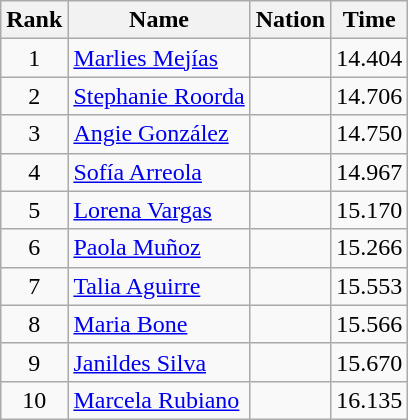<table class="wikitable sortable" style="text-align:center">
<tr>
<th>Rank</th>
<th>Name</th>
<th>Nation</th>
<th>Time</th>
</tr>
<tr>
<td>1</td>
<td align=left><a href='#'>Marlies Mejías</a></td>
<td align=left></td>
<td>14.404</td>
</tr>
<tr>
<td>2</td>
<td align=left><a href='#'>Stephanie Roorda</a></td>
<td align=left></td>
<td>14.706</td>
</tr>
<tr>
<td>3</td>
<td align=left><a href='#'>Angie González</a></td>
<td align=left></td>
<td>14.750</td>
</tr>
<tr>
<td>4</td>
<td align=left><a href='#'>Sofía Arreola</a></td>
<td align=left></td>
<td>14.967</td>
</tr>
<tr>
<td>5</td>
<td align=left><a href='#'>Lorena Vargas</a></td>
<td align=left></td>
<td>15.170</td>
</tr>
<tr>
<td>6</td>
<td align=left><a href='#'>Paola Muñoz</a></td>
<td align=left></td>
<td>15.266</td>
</tr>
<tr>
<td>7</td>
<td align=left><a href='#'>Talia Aguirre</a></td>
<td align=left></td>
<td>15.553</td>
</tr>
<tr>
<td>8</td>
<td align=left><a href='#'>Maria Bone</a></td>
<td align=left></td>
<td>15.566</td>
</tr>
<tr>
<td>9</td>
<td align=left><a href='#'>Janildes Silva</a></td>
<td align=left></td>
<td>15.670</td>
</tr>
<tr>
<td>10</td>
<td align=left><a href='#'>Marcela Rubiano</a></td>
<td align=left></td>
<td>16.135</td>
</tr>
</table>
